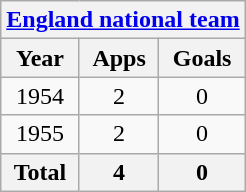<table class="wikitable" style="text-align:center">
<tr>
<th colspan=3><a href='#'>England national team</a></th>
</tr>
<tr>
<th>Year</th>
<th>Apps</th>
<th>Goals</th>
</tr>
<tr>
<td>1954</td>
<td>2</td>
<td>0</td>
</tr>
<tr>
<td>1955</td>
<td>2</td>
<td>0</td>
</tr>
<tr>
<th>Total</th>
<th>4</th>
<th>0</th>
</tr>
</table>
